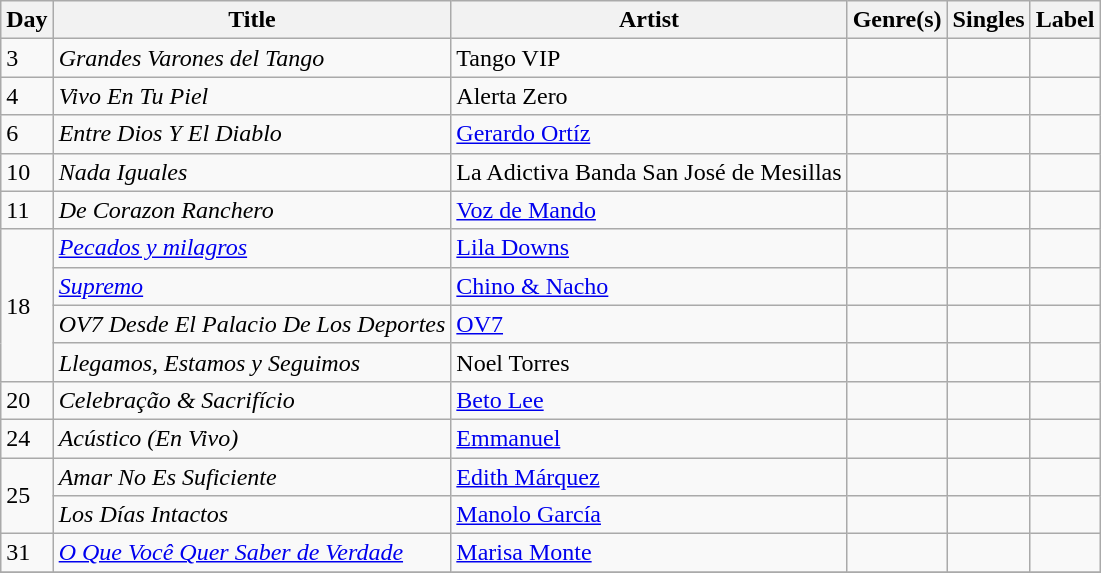<table class="wikitable sortable" style="text-align: left;">
<tr>
<th>Day</th>
<th>Title</th>
<th>Artist</th>
<th>Genre(s)</th>
<th>Singles</th>
<th>Label</th>
</tr>
<tr>
<td>3</td>
<td><em>Grandes Varones del Tango</em></td>
<td>Tango VIP</td>
<td></td>
<td></td>
<td></td>
</tr>
<tr>
<td>4</td>
<td><em>Vivo En Tu Piel</em></td>
<td>Alerta Zero</td>
<td></td>
<td></td>
<td></td>
</tr>
<tr>
<td>6</td>
<td><em>Entre Dios Y El Diablo</em></td>
<td><a href='#'>Gerardo Ortíz</a></td>
<td></td>
<td></td>
<td></td>
</tr>
<tr>
<td>10</td>
<td><em>Nada Iguales</em></td>
<td>La Adictiva Banda San José de Mesillas</td>
<td></td>
<td></td>
<td></td>
</tr>
<tr>
<td>11</td>
<td><em>De Corazon Ranchero</em></td>
<td><a href='#'>Voz de Mando</a></td>
<td></td>
<td></td>
<td></td>
</tr>
<tr>
<td rowspan="4">18</td>
<td><em><a href='#'>Pecados y milagros</a></em></td>
<td><a href='#'>Lila Downs</a></td>
<td></td>
<td></td>
<td></td>
</tr>
<tr>
<td><em><a href='#'>Supremo</a></em></td>
<td><a href='#'>Chino & Nacho</a></td>
<td></td>
<td></td>
<td></td>
</tr>
<tr>
<td><em>OV7 Desde El Palacio De Los Deportes</em></td>
<td><a href='#'>OV7</a></td>
<td></td>
<td></td>
<td></td>
</tr>
<tr>
<td><em>Llegamos, Estamos y Seguimos</em></td>
<td>Noel Torres</td>
<td></td>
<td></td>
<td></td>
</tr>
<tr>
<td>20</td>
<td><em>Celebração & Sacrifício</em></td>
<td><a href='#'>Beto Lee</a></td>
<td></td>
<td></td>
<td></td>
</tr>
<tr>
<td>24</td>
<td><em>Acústico (En Vivo)</em></td>
<td><a href='#'>Emmanuel</a></td>
<td></td>
<td></td>
<td></td>
</tr>
<tr>
<td rowspan="2">25</td>
<td><em>Amar No Es Suficiente</em></td>
<td><a href='#'>Edith Márquez</a></td>
<td></td>
<td></td>
<td></td>
</tr>
<tr>
<td><em>Los Días Intactos</em></td>
<td><a href='#'>Manolo García</a></td>
<td></td>
<td></td>
<td></td>
</tr>
<tr>
<td>31</td>
<td><em><a href='#'>O Que Você Quer Saber de Verdade</a></em></td>
<td><a href='#'>Marisa Monte</a></td>
<td></td>
<td></td>
<td></td>
</tr>
<tr>
</tr>
</table>
